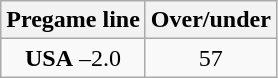<table class="wikitable">
<tr align="center">
<th style=>Pregame line</th>
<th style=>Over/under</th>
</tr>
<tr align="center">
<td><strong>USA</strong> –2.0</td>
<td>57</td>
</tr>
</table>
